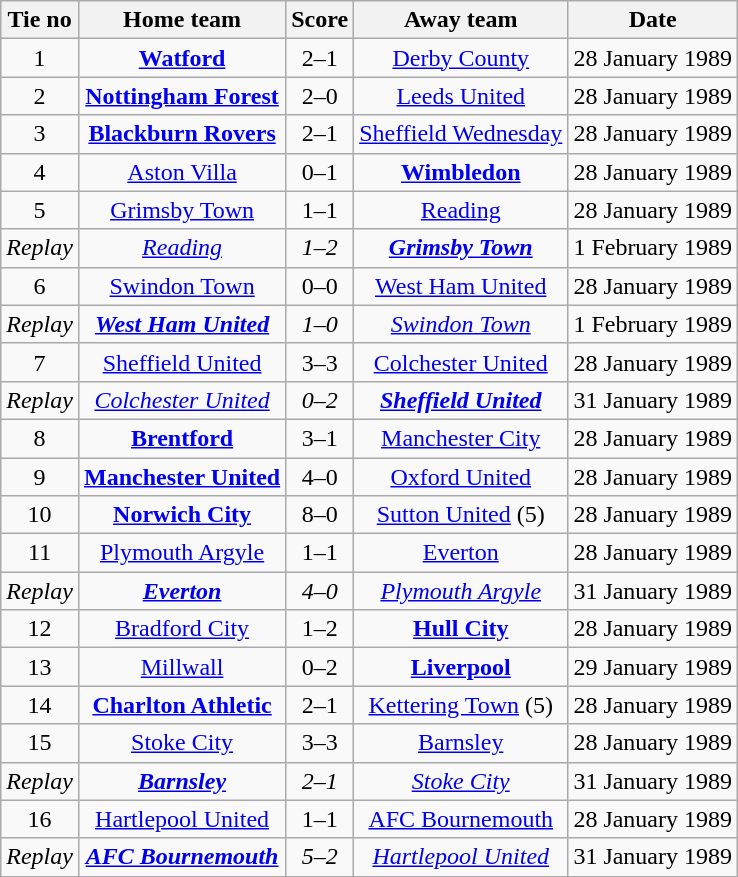<table class="wikitable" style="text-align: center">
<tr>
<th>Tie no</th>
<th>Home team</th>
<th>Score</th>
<th>Away team</th>
<th>Date</th>
</tr>
<tr>
<td>1</td>
<td><strong><a href='#'>Watford</a></strong></td>
<td>2–1</td>
<td><a href='#'>Derby County</a></td>
<td>28 January 1989</td>
</tr>
<tr>
<td>2</td>
<td><strong><a href='#'>Nottingham Forest</a></strong></td>
<td>2–0</td>
<td><a href='#'>Leeds United</a></td>
<td>28 January 1989</td>
</tr>
<tr>
<td>3</td>
<td><strong><a href='#'>Blackburn Rovers</a></strong></td>
<td>2–1</td>
<td><a href='#'>Sheffield Wednesday</a></td>
<td>28 January 1989</td>
</tr>
<tr>
<td>4</td>
<td><a href='#'>Aston Villa</a></td>
<td>0–1</td>
<td><strong><a href='#'>Wimbledon</a></strong></td>
<td>28 January 1989</td>
</tr>
<tr>
<td>5</td>
<td><a href='#'>Grimsby Town</a></td>
<td>1–1</td>
<td><a href='#'>Reading</a></td>
<td>28 January 1989</td>
</tr>
<tr>
<td><em>Replay</em></td>
<td><em><a href='#'>Reading</a></em></td>
<td><em>1–2</em></td>
<td><strong><em><a href='#'>Grimsby Town</a></em></strong></td>
<td>1 February 1989</td>
</tr>
<tr>
<td>6</td>
<td><a href='#'>Swindon Town</a></td>
<td>0–0</td>
<td><a href='#'>West Ham United</a></td>
<td>28 January 1989</td>
</tr>
<tr>
<td><em>Replay</em></td>
<td><strong><em><a href='#'>West Ham United</a></em></strong></td>
<td><em>1–0</em></td>
<td><em><a href='#'>Swindon Town</a></em></td>
<td>1 February 1989</td>
</tr>
<tr>
<td>7</td>
<td><a href='#'>Sheffield United</a></td>
<td>3–3</td>
<td><a href='#'>Colchester United</a></td>
<td>28 January 1989</td>
</tr>
<tr>
<td><em>Replay</em></td>
<td><em><a href='#'>Colchester United</a></em></td>
<td><em>0–2</em></td>
<td><strong><em><a href='#'>Sheffield United</a></em></strong></td>
<td>31 January 1989</td>
</tr>
<tr>
<td>8</td>
<td><strong><a href='#'>Brentford</a></strong></td>
<td>3–1</td>
<td><a href='#'>Manchester City</a></td>
<td>28 January 1989</td>
</tr>
<tr>
<td>9</td>
<td><strong><a href='#'>Manchester United</a></strong></td>
<td>4–0</td>
<td><a href='#'>Oxford United</a></td>
<td>28 January 1989</td>
</tr>
<tr>
<td>10</td>
<td><strong><a href='#'>Norwich City</a></strong></td>
<td>8–0</td>
<td><a href='#'>Sutton United</a> (5)</td>
<td>28 January 1989</td>
</tr>
<tr>
<td>11</td>
<td><a href='#'>Plymouth Argyle</a></td>
<td>1–1</td>
<td><a href='#'>Everton</a></td>
<td>28 January 1989</td>
</tr>
<tr>
<td><em>Replay</em></td>
<td><strong><em><a href='#'>Everton</a></em></strong></td>
<td><em>4–0</em></td>
<td><em><a href='#'>Plymouth Argyle</a></em></td>
<td>31 January 1989</td>
</tr>
<tr>
<td>12</td>
<td><a href='#'>Bradford City</a></td>
<td>1–2</td>
<td><strong><a href='#'>Hull City</a></strong></td>
<td>28 January 1989</td>
</tr>
<tr>
<td>13</td>
<td><a href='#'>Millwall</a></td>
<td>0–2</td>
<td><strong><a href='#'>Liverpool</a></strong></td>
<td>29 January 1989</td>
</tr>
<tr>
<td>14</td>
<td><strong><a href='#'>Charlton Athletic</a></strong></td>
<td>2–1</td>
<td><a href='#'>Kettering Town</a> (5)</td>
<td>28 January 1989</td>
</tr>
<tr>
<td>15</td>
<td><a href='#'>Stoke City</a></td>
<td>3–3</td>
<td><a href='#'>Barnsley</a></td>
<td>28 January 1989</td>
</tr>
<tr>
<td><em>Replay</em></td>
<td><strong><em><a href='#'>Barnsley</a></em></strong></td>
<td><em>2–1</em></td>
<td><em><a href='#'>Stoke City</a></em></td>
<td>31 January 1989</td>
</tr>
<tr>
<td>16</td>
<td><a href='#'>Hartlepool United</a></td>
<td>1–1</td>
<td><a href='#'>AFC Bournemouth</a></td>
<td>28 January 1989</td>
</tr>
<tr>
<td><em>Replay</em></td>
<td><strong><em><a href='#'>AFC Bournemouth</a></em></strong></td>
<td><em>5–2</em></td>
<td><em><a href='#'>Hartlepool United</a></em></td>
<td>31 January 1989</td>
</tr>
</table>
